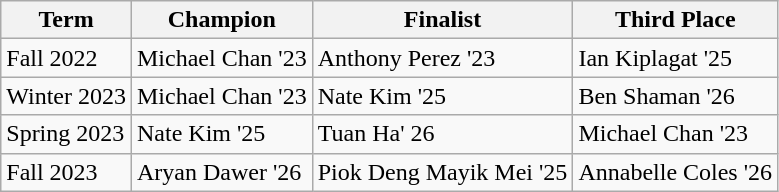<table class="wikitable">
<tr>
<th>Term</th>
<th>Champion</th>
<th>Finalist</th>
<th>Third Place</th>
</tr>
<tr>
<td>Fall 2022</td>
<td>Michael Chan '23</td>
<td>Anthony Perez '23</td>
<td>Ian Kiplagat '25</td>
</tr>
<tr>
<td>Winter 2023</td>
<td>Michael Chan '23</td>
<td>Nate Kim '25</td>
<td>Ben Shaman '26</td>
</tr>
<tr>
<td>Spring 2023</td>
<td>Nate Kim '25</td>
<td>Tuan Ha' 26</td>
<td>Michael Chan '23</td>
</tr>
<tr>
<td>Fall 2023</td>
<td>Aryan Dawer '26</td>
<td>Piok Deng Mayik Mei '25</td>
<td>Annabelle Coles '26</td>
</tr>
</table>
